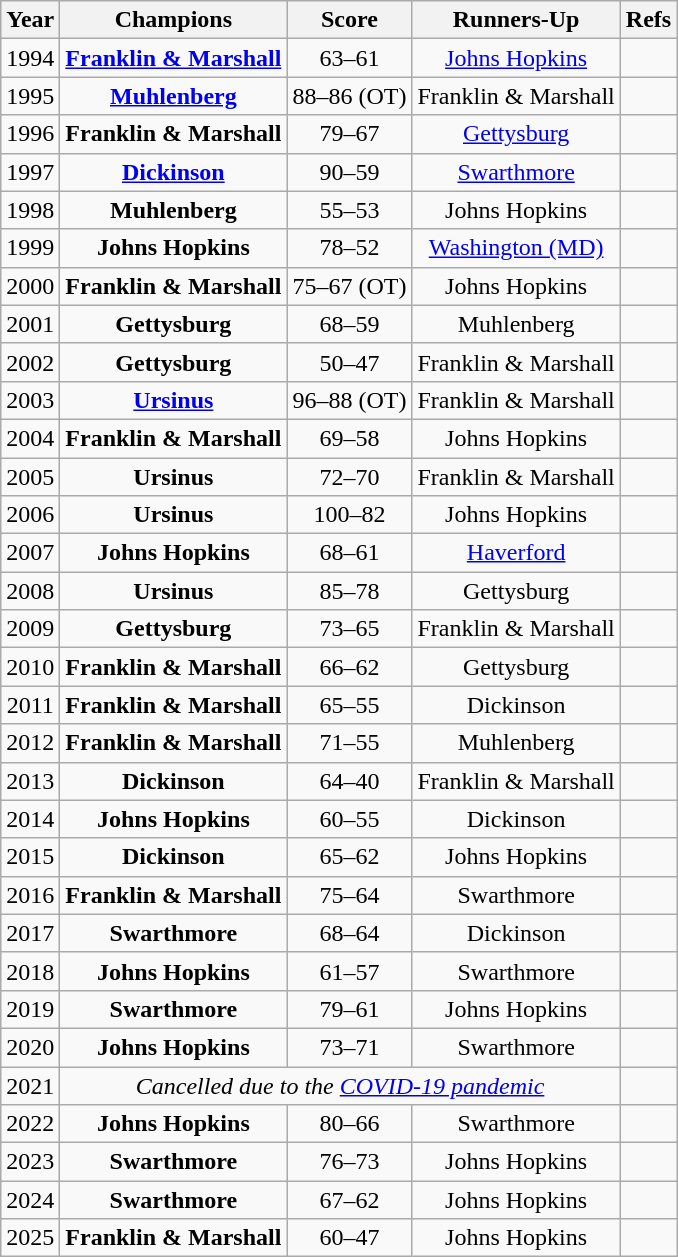<table class="wikitable sortable">
<tr>
<th>Year</th>
<th>Champions</th>
<th>Score</th>
<th>Runners-Up</th>
<th>Refs</th>
</tr>
<tr align=center>
<td>1994</td>
<td><strong><a href='#'>Franklin & Marshall</a></strong></td>
<td>63–61</td>
<td><a href='#'>Johns Hopkins</a></td>
<td></td>
</tr>
<tr align=center>
<td>1995</td>
<td><strong><a href='#'>Muhlenberg</a></strong></td>
<td>88–86 (OT)</td>
<td>Franklin & Marshall</td>
<td></td>
</tr>
<tr align=center>
<td>1996</td>
<td><strong>Franklin & Marshall</strong></td>
<td>79–67</td>
<td><a href='#'>Gettysburg</a></td>
<td></td>
</tr>
<tr align=center>
<td>1997</td>
<td><strong><a href='#'>Dickinson</a></strong></td>
<td>90–59</td>
<td><a href='#'>Swarthmore</a></td>
<td></td>
</tr>
<tr align=center>
<td>1998</td>
<td><strong>Muhlenberg</strong></td>
<td>55–53</td>
<td>Johns Hopkins</td>
<td></td>
</tr>
<tr align=center>
<td>1999</td>
<td><strong>Johns Hopkins</strong></td>
<td>78–52</td>
<td><a href='#'>Washington (MD)</a></td>
<td></td>
</tr>
<tr align=center>
<td>2000</td>
<td><strong>Franklin & Marshall</strong></td>
<td>75–67 (OT)</td>
<td>Johns Hopkins</td>
<td></td>
</tr>
<tr align=center>
<td>2001</td>
<td><strong>Gettysburg</strong></td>
<td>68–59</td>
<td>Muhlenberg</td>
<td></td>
</tr>
<tr align=center>
<td>2002</td>
<td><strong>Gettysburg</strong></td>
<td>50–47</td>
<td>Franklin & Marshall</td>
<td></td>
</tr>
<tr align=center>
<td>2003</td>
<td><strong><a href='#'>Ursinus</a></strong></td>
<td>96–88 (OT)</td>
<td>Franklin & Marshall</td>
<td></td>
</tr>
<tr align=center>
<td>2004</td>
<td><strong>Franklin & Marshall</strong></td>
<td>69–58</td>
<td>Johns Hopkins</td>
<td></td>
</tr>
<tr align=center>
<td>2005</td>
<td><strong>Ursinus</strong></td>
<td>72–70</td>
<td>Franklin & Marshall</td>
<td></td>
</tr>
<tr align=center>
<td>2006</td>
<td><strong>Ursinus</strong></td>
<td>100–82</td>
<td>Johns Hopkins</td>
<td></td>
</tr>
<tr align=center>
<td>2007</td>
<td><strong>Johns Hopkins</strong></td>
<td>68–61</td>
<td><a href='#'>Haverford</a></td>
<td></td>
</tr>
<tr align=center>
<td>2008</td>
<td><strong>Ursinus</strong></td>
<td>85–78</td>
<td>Gettysburg</td>
<td></td>
</tr>
<tr align=center>
<td>2009</td>
<td><strong>Gettysburg</strong></td>
<td>73–65</td>
<td>Franklin & Marshall</td>
<td></td>
</tr>
<tr align=center>
<td>2010</td>
<td><strong>Franklin & Marshall</strong></td>
<td>66–62</td>
<td>Gettysburg</td>
<td></td>
</tr>
<tr align=center>
<td>2011</td>
<td><strong>Franklin & Marshall</strong></td>
<td>65–55</td>
<td>Dickinson</td>
<td></td>
</tr>
<tr align=center>
<td>2012</td>
<td><strong>Franklin & Marshall</strong></td>
<td>71–55</td>
<td>Muhlenberg</td>
<td></td>
</tr>
<tr align=center>
<td>2013</td>
<td><strong>Dickinson</strong></td>
<td>64–40</td>
<td>Franklin & Marshall</td>
<td></td>
</tr>
<tr align=center>
<td>2014</td>
<td><strong>Johns Hopkins</strong></td>
<td>60–55</td>
<td>Dickinson</td>
<td></td>
</tr>
<tr align=center>
<td>2015</td>
<td><strong>Dickinson</strong></td>
<td>65–62</td>
<td>Johns Hopkins</td>
<td></td>
</tr>
<tr align=center>
<td>2016</td>
<td><strong>Franklin & Marshall</strong></td>
<td>75–64</td>
<td>Swarthmore</td>
<td></td>
</tr>
<tr align=center>
<td>2017</td>
<td><strong>Swarthmore</strong></td>
<td>68–64</td>
<td>Dickinson</td>
<td></td>
</tr>
<tr align=center>
<td>2018</td>
<td><strong>Johns Hopkins</strong></td>
<td>61–57</td>
<td>Swarthmore</td>
<td></td>
</tr>
<tr align=center>
<td>2019</td>
<td><strong>Swarthmore</strong></td>
<td>79–61</td>
<td>Johns Hopkins</td>
<td></td>
</tr>
<tr align=center>
<td>2020</td>
<td><strong>Johns Hopkins</strong></td>
<td>73–71</td>
<td>Swarthmore</td>
<td></td>
</tr>
<tr align=center>
<td>2021</td>
<td colspan=3><em>Cancelled due to the <a href='#'>COVID-19 pandemic</a></em></td>
<td></td>
</tr>
<tr align=center>
<td>2022</td>
<td><strong>Johns Hopkins</strong></td>
<td>80–66</td>
<td>Swarthmore</td>
<td></td>
</tr>
<tr align=center>
<td>2023</td>
<td><strong>Swarthmore</strong></td>
<td>76–73</td>
<td>Johns Hopkins</td>
<td></td>
</tr>
<tr align=center>
<td>2024</td>
<td><strong>Swarthmore</strong></td>
<td>67–62</td>
<td>Johns Hopkins</td>
</tr>
<tr align=center>
<td>2025</td>
<td><strong>Franklin & Marshall</strong></td>
<td>60–47</td>
<td>Johns Hopkins</td>
<td></td>
</tr>
</table>
